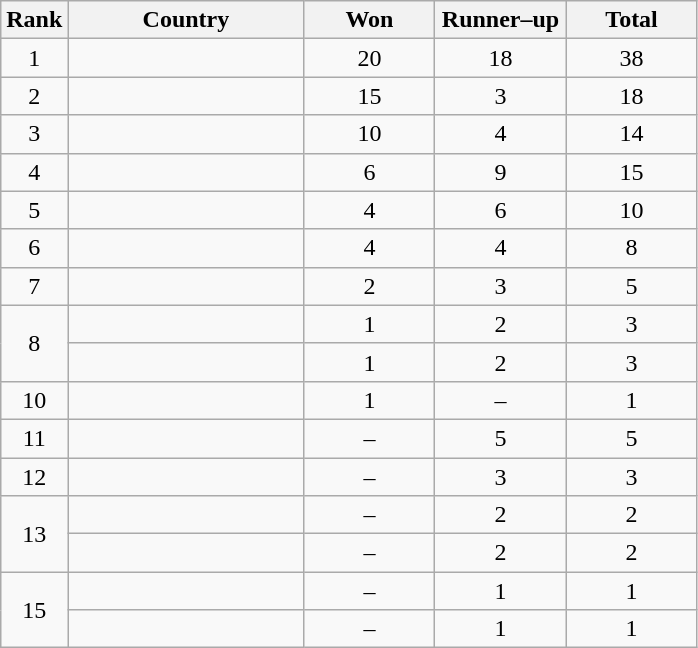<table class="wikitable" style="text-align:center">
<tr>
<th width="20">Rank</th>
<th width="150">Country</th>
<th width="80">Won</th>
<th width="80">Runner–up</th>
<th width="80">Total</th>
</tr>
<tr>
<td>1</td>
<td align=left></td>
<td>20</td>
<td>18</td>
<td>38</td>
</tr>
<tr>
<td>2</td>
<td align=left><em></em></td>
<td>15</td>
<td>3</td>
<td>18</td>
</tr>
<tr>
<td>3</td>
<td align=left></td>
<td>10</td>
<td>4</td>
<td>14</td>
</tr>
<tr>
<td>4</td>
<td align=left></td>
<td>6</td>
<td>9</td>
<td>15</td>
</tr>
<tr>
<td>5</td>
<td align=left></td>
<td>4</td>
<td>6</td>
<td>10</td>
</tr>
<tr>
<td>6</td>
<td align=left><em></em></td>
<td>4</td>
<td>4</td>
<td>8</td>
</tr>
<tr>
<td>7</td>
<td align=left></td>
<td>2</td>
<td>3</td>
<td>5</td>
</tr>
<tr>
<td rowspan=2>8</td>
<td align=left></td>
<td>1</td>
<td>2</td>
<td>3</td>
</tr>
<tr>
<td align=left></td>
<td>1</td>
<td>2</td>
<td>3</td>
</tr>
<tr>
<td>10</td>
<td align=left><em></em></td>
<td>1</td>
<td>–</td>
<td>1</td>
</tr>
<tr>
<td>11</td>
<td align=left></td>
<td>–</td>
<td>5</td>
<td>5</td>
</tr>
<tr>
<td>12</td>
<td align=left><em></em></td>
<td>–</td>
<td>3</td>
<td>3</td>
</tr>
<tr>
<td rowspan=2>13</td>
<td align=left></td>
<td>–</td>
<td>2</td>
<td>2</td>
</tr>
<tr>
<td align=left></td>
<td>–</td>
<td>2</td>
<td>2</td>
</tr>
<tr>
<td rowspan=2>15</td>
<td align=left></td>
<td>–</td>
<td>1</td>
<td>1</td>
</tr>
<tr>
<td align=left></td>
<td>–</td>
<td>1</td>
<td>1</td>
</tr>
</table>
